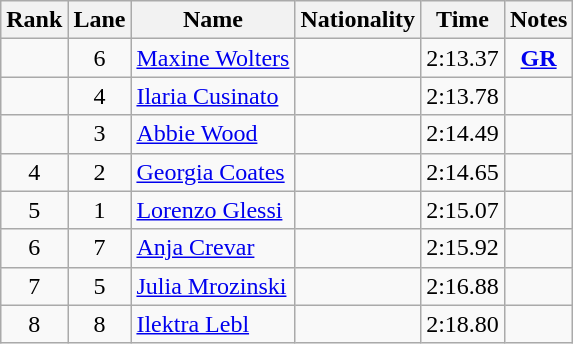<table class='wikitable sortable' style='text-align:center'>
<tr>
<th>Rank</th>
<th>Lane</th>
<th>Name</th>
<th>Nationality</th>
<th>Time</th>
<th>Notes</th>
</tr>
<tr>
<td></td>
<td>6</td>
<td align=left><a href='#'>Maxine Wolters</a></td>
<td align=left></td>
<td>2:13.37</td>
<td><strong><a href='#'>GR</a></strong></td>
</tr>
<tr>
<td></td>
<td>4</td>
<td align=left><a href='#'>Ilaria Cusinato</a></td>
<td align=left></td>
<td>2:13.78</td>
<td></td>
</tr>
<tr>
<td></td>
<td>3</td>
<td align=left><a href='#'>Abbie Wood</a></td>
<td align=left></td>
<td>2:14.49</td>
<td></td>
</tr>
<tr>
<td>4</td>
<td>2</td>
<td align=left><a href='#'>Georgia Coates</a></td>
<td align=left></td>
<td>2:14.65</td>
<td></td>
</tr>
<tr>
<td>5</td>
<td>1</td>
<td align=left><a href='#'>Lorenzo Glessi</a></td>
<td align=left></td>
<td>2:15.07</td>
<td></td>
</tr>
<tr>
<td>6</td>
<td>7</td>
<td align=left><a href='#'>Anja Crevar</a></td>
<td align=left></td>
<td>2:15.92</td>
<td></td>
</tr>
<tr>
<td>7</td>
<td>5</td>
<td align=left><a href='#'>Julia Mrozinski</a></td>
<td align=left></td>
<td>2:16.88</td>
<td></td>
</tr>
<tr>
<td>8</td>
<td>8</td>
<td align=left><a href='#'>Ilektra Lebl</a></td>
<td align=left></td>
<td>2:18.80</td>
<td></td>
</tr>
</table>
